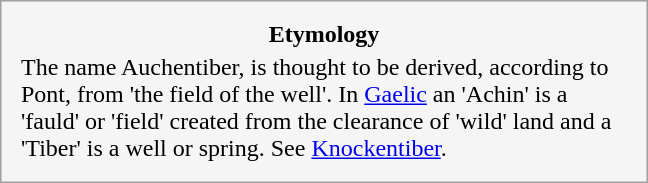<table style="float:left; margin:1em; width:27em; border:1px solid #a0a0a0; padding:10px; background:#f5f5f5; text-align:left;">
<tr style="text-align:center;">
<td><strong>Etymology</strong></td>
</tr>
<tr style="text-align:left; font-size:x-medium;">
<td>The name Auchentiber, is thought to be derived, according to Pont, from 'the field of the well'. In <a href='#'>Gaelic</a> an 'Achin' is a 'fauld' or 'field' created from the clearance of 'wild' land and a 'Tiber' is a well or spring. See <a href='#'>Knockentiber</a>.</td>
</tr>
</table>
